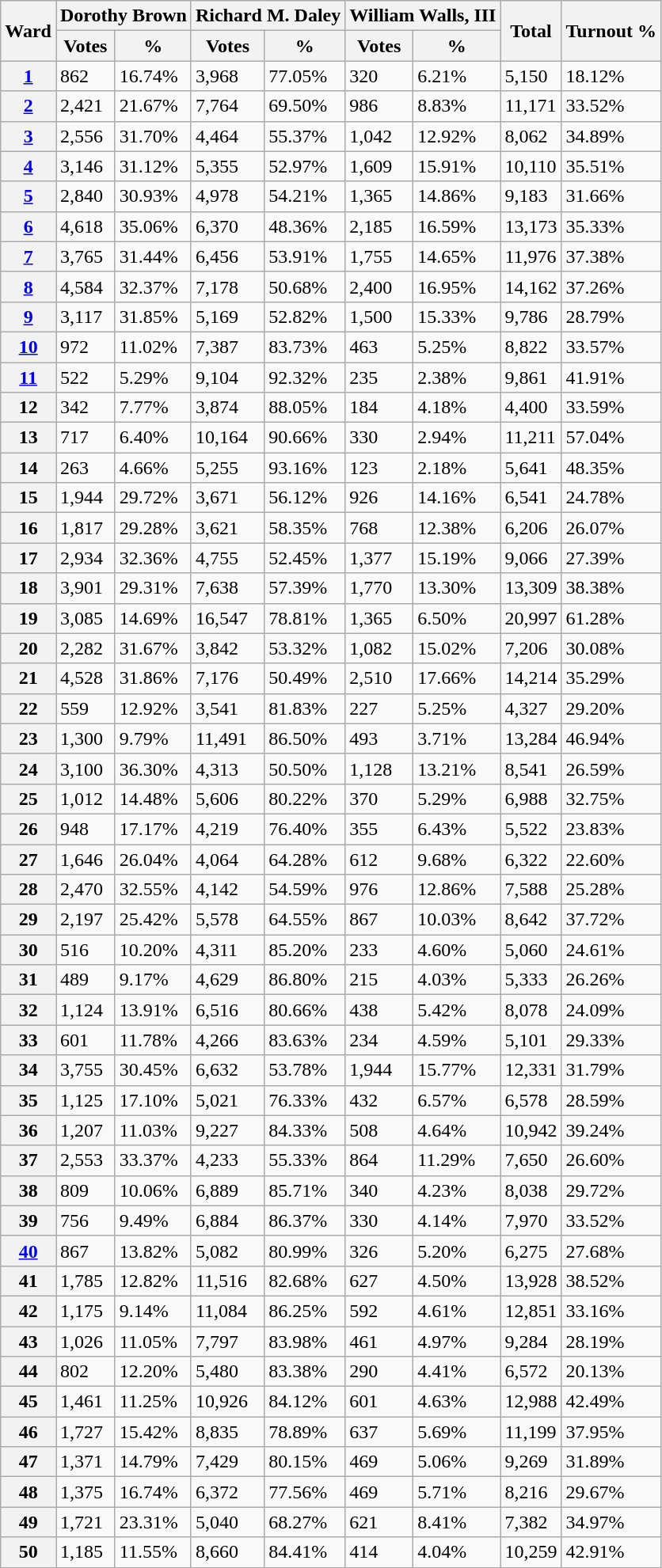<table class="wikitable collapsible collapsed sortable">
<tr>
<th rowspan=2>Ward</th>
<th colspan=2>Dorothy Brown</th>
<th colspan=2>Richard M. Daley</th>
<th colspan=2>William Walls, III</th>
<th rowspan=2>Total</th>
<th rowspan=2>Turnout %</th>
</tr>
<tr>
<th>Votes</th>
<th>%</th>
<th>Votes</th>
<th>%</th>
<th>Votes</th>
<th>%</th>
</tr>
<tr>
<th><a href='#'>1</a></th>
<td>862</td>
<td>16.74%</td>
<td>3,968</td>
<td>77.05%</td>
<td>320</td>
<td>6.21%</td>
<td>5,150</td>
<td>18.12%</td>
</tr>
<tr>
<th><a href='#'>2</a></th>
<td>2,421</td>
<td>21.67%</td>
<td>7,764</td>
<td>69.50%</td>
<td>986</td>
<td>8.83%</td>
<td>11,171</td>
<td>33.52%</td>
</tr>
<tr>
<th><a href='#'>3</a></th>
<td>2,556</td>
<td>31.70%</td>
<td>4,464</td>
<td>55.37%</td>
<td>1,042</td>
<td>12.92%</td>
<td>8,062</td>
<td>34.89%</td>
</tr>
<tr>
<th><a href='#'>4</a></th>
<td>3,146</td>
<td>31.12%</td>
<td>5,355</td>
<td>52.97%</td>
<td>1,609</td>
<td>15.91%</td>
<td>10,110</td>
<td>35.51%</td>
</tr>
<tr>
<th><a href='#'>5</a></th>
<td>2,840</td>
<td>30.93%</td>
<td>4,978</td>
<td>54.21%</td>
<td>1,365</td>
<td>14.86%</td>
<td>9,183</td>
<td>31.66%</td>
</tr>
<tr>
<th><a href='#'>6</a></th>
<td>4,618</td>
<td>35.06%</td>
<td>6,370</td>
<td>48.36%</td>
<td>2,185</td>
<td>16.59%</td>
<td>13,173</td>
<td>35.33%</td>
</tr>
<tr>
<th><a href='#'>7</a></th>
<td>3,765</td>
<td>31.44%</td>
<td>6,456</td>
<td>53.91%</td>
<td>1,755</td>
<td>14.65%</td>
<td>11,976</td>
<td>37.38%</td>
</tr>
<tr>
<th><a href='#'>8</a></th>
<td>4,584</td>
<td>32.37%</td>
<td>7,178</td>
<td>50.68%</td>
<td>2,400</td>
<td>16.95%</td>
<td>14,162</td>
<td>37.26%</td>
</tr>
<tr>
<th><a href='#'>9</a></th>
<td>3,117</td>
<td>31.85%</td>
<td>5,169</td>
<td>52.82%</td>
<td>1,500</td>
<td>15.33%</td>
<td>9,786</td>
<td>28.79%</td>
</tr>
<tr>
<th><a href='#'>10</a></th>
<td>972</td>
<td>11.02%</td>
<td>7,387</td>
<td>83.73%</td>
<td>463</td>
<td>5.25%</td>
<td>8,822</td>
<td>33.57%</td>
</tr>
<tr>
<th><a href='#'>11</a></th>
<td>522</td>
<td>5.29%</td>
<td>9,104</td>
<td>92.32%</td>
<td>235</td>
<td>2.38%</td>
<td>9,861</td>
<td>41.91%</td>
</tr>
<tr>
<th>12</th>
<td>342</td>
<td>7.77%</td>
<td>3,874</td>
<td>88.05%</td>
<td>184</td>
<td>4.18%</td>
<td>4,400</td>
<td>33.59%</td>
</tr>
<tr>
<th>13</th>
<td>717</td>
<td>6.40%</td>
<td>10,164</td>
<td>90.66%</td>
<td>330</td>
<td>2.94%</td>
<td>11,211</td>
<td>57.04%</td>
</tr>
<tr>
<th>14</th>
<td>263</td>
<td>4.66%</td>
<td>5,255</td>
<td>93.16%</td>
<td>123</td>
<td>2.18%</td>
<td>5,641</td>
<td>48.35%</td>
</tr>
<tr>
<th>15</th>
<td>1,944</td>
<td>29.72%</td>
<td>3,671</td>
<td>56.12%</td>
<td>926</td>
<td>14.16%</td>
<td>6,541</td>
<td>24.78%</td>
</tr>
<tr>
<th>16</th>
<td>1,817</td>
<td>29.28%</td>
<td>3,621</td>
<td>58.35%</td>
<td>768</td>
<td>12.38%</td>
<td>6,206</td>
<td>26.07%</td>
</tr>
<tr>
<th>17</th>
<td>2,934</td>
<td>32.36%</td>
<td>4,755</td>
<td>52.45%</td>
<td>1,377</td>
<td>15.19%</td>
<td>9,066</td>
<td>27.39%</td>
</tr>
<tr>
<th>18</th>
<td>3,901</td>
<td>29.31%</td>
<td>7,638</td>
<td>57.39%</td>
<td>1,770</td>
<td>13.30%</td>
<td>13,309</td>
<td>38.38%</td>
</tr>
<tr>
<th>19</th>
<td>3,085</td>
<td>14.69%</td>
<td>16,547</td>
<td>78.81%</td>
<td>1,365</td>
<td>6.50%</td>
<td>20,997</td>
<td>61.28%</td>
</tr>
<tr>
<th>20</th>
<td>2,282</td>
<td>31.67%</td>
<td>3,842</td>
<td>53.32%</td>
<td>1,082</td>
<td>15.02%</td>
<td>7,206</td>
<td>30.08%</td>
</tr>
<tr>
<th>21</th>
<td>4,528</td>
<td>31.86%</td>
<td>7,176</td>
<td>50.49%</td>
<td>2,510</td>
<td>17.66%</td>
<td>14,214</td>
<td>35.29%</td>
</tr>
<tr>
<th>22</th>
<td>559</td>
<td>12.92%</td>
<td>3,541</td>
<td>81.83%</td>
<td>227</td>
<td>5.25%</td>
<td>4,327</td>
<td>29.20%</td>
</tr>
<tr>
<th>23</th>
<td>1,300</td>
<td>9.79%</td>
<td>11,491</td>
<td>86.50%</td>
<td>493</td>
<td>3.71%</td>
<td>13,284</td>
<td>46.94%</td>
</tr>
<tr>
<th>24</th>
<td>3,100</td>
<td>36.30%</td>
<td>4,313</td>
<td>50.50%</td>
<td>1,128</td>
<td>13.21%</td>
<td>8,541</td>
<td>26.59%</td>
</tr>
<tr>
<th>25</th>
<td>1,012</td>
<td>14.48%</td>
<td>5,606</td>
<td>80.22%</td>
<td>370</td>
<td>5.29%</td>
<td>6,988</td>
<td>32.75%</td>
</tr>
<tr>
<th>26</th>
<td>948</td>
<td>17.17%</td>
<td>4,219</td>
<td>76.40%</td>
<td>355</td>
<td>6.43%</td>
<td>5,522</td>
<td>23.83%</td>
</tr>
<tr>
<th>27</th>
<td>1,646</td>
<td>26.04%</td>
<td>4,064</td>
<td>64.28%</td>
<td>612</td>
<td>9.68%</td>
<td>6,322</td>
<td>22.60%</td>
</tr>
<tr>
<th>28</th>
<td>2,470</td>
<td>32.55%</td>
<td>4,142</td>
<td>54.59%</td>
<td>976</td>
<td>12.86%</td>
<td>7,588</td>
<td>25.28%</td>
</tr>
<tr>
<th>29</th>
<td>2,197</td>
<td>25.42%</td>
<td>5,578</td>
<td>64.55%</td>
<td>867</td>
<td>10.03%</td>
<td>8,642</td>
<td>37.72%</td>
</tr>
<tr>
<th>30</th>
<td>516</td>
<td>10.20%</td>
<td>4,311</td>
<td>85.20%</td>
<td>233</td>
<td>4.60%</td>
<td>5,060</td>
<td>24.61%</td>
</tr>
<tr>
<th>31</th>
<td>489</td>
<td>9.17%</td>
<td>4,629</td>
<td>86.80%</td>
<td>215</td>
<td>4.03%</td>
<td>5,333</td>
<td>26.26%</td>
</tr>
<tr>
<th>32</th>
<td>1,124</td>
<td>13.91%</td>
<td>6,516</td>
<td>80.66%</td>
<td>438</td>
<td>5.42%</td>
<td>8,078</td>
<td>24.09%</td>
</tr>
<tr>
<th>33</th>
<td>601</td>
<td>11.78%</td>
<td>4,266</td>
<td>83.63%</td>
<td>234</td>
<td>4.59%</td>
<td>5,101</td>
<td>29.33%</td>
</tr>
<tr>
<th>34</th>
<td>3,755</td>
<td>30.45%</td>
<td>6,632</td>
<td>53.78%</td>
<td>1,944</td>
<td>15.77%</td>
<td>12,331</td>
<td>31.79%</td>
</tr>
<tr>
<th>35</th>
<td>1,125</td>
<td>17.10%</td>
<td>5,021</td>
<td>76.33%</td>
<td>432</td>
<td>6.57%</td>
<td>6,578</td>
<td>28.59%</td>
</tr>
<tr>
<th>36</th>
<td>1,207</td>
<td>11.03%</td>
<td>9,227</td>
<td>84.33%</td>
<td>508</td>
<td>4.64%</td>
<td>10,942</td>
<td>39.24%</td>
</tr>
<tr>
<th>37</th>
<td>2,553</td>
<td>33.37%</td>
<td>4,233</td>
<td>55.33%</td>
<td>864</td>
<td>11.29%</td>
<td>7,650</td>
<td>26.60%</td>
</tr>
<tr>
<th>38</th>
<td>809</td>
<td>10.06%</td>
<td>6,889</td>
<td>85.71%</td>
<td>340</td>
<td>4.23%</td>
<td>8,038</td>
<td>29.72%</td>
</tr>
<tr>
<th>39</th>
<td>756</td>
<td>9.49%</td>
<td>6,884</td>
<td>86.37%</td>
<td>330</td>
<td>4.14%</td>
<td>7,970</td>
<td>33.52%</td>
</tr>
<tr>
<th><a href='#'>40</a></th>
<td>867</td>
<td>13.82%</td>
<td>5,082</td>
<td>80.99%</td>
<td>326</td>
<td>5.20%</td>
<td>6,275</td>
<td>27.68%</td>
</tr>
<tr>
<th>41</th>
<td>1,785</td>
<td>12.82%</td>
<td>11,516</td>
<td>82.68%</td>
<td>627</td>
<td>4.50%</td>
<td>13,928</td>
<td>38.52%</td>
</tr>
<tr>
<th>42</th>
<td>1,175</td>
<td>9.14%</td>
<td>11,084</td>
<td>86.25%</td>
<td>592</td>
<td>4.61%</td>
<td>12,851</td>
<td>33.16%</td>
</tr>
<tr>
<th>43</th>
<td>1,026</td>
<td>11.05%</td>
<td>7,797</td>
<td>83.98%</td>
<td>461</td>
<td>4.97%</td>
<td>9,284</td>
<td>28.19%</td>
</tr>
<tr>
<th>44</th>
<td>802</td>
<td>12.20%</td>
<td>5,480</td>
<td>83.38%</td>
<td>290</td>
<td>4.41%</td>
<td>6,572</td>
<td>20.13%</td>
</tr>
<tr>
<th>45</th>
<td>1,461</td>
<td>11.25%</td>
<td>10,926</td>
<td>84.12%</td>
<td>601</td>
<td>4.63%</td>
<td>12,988</td>
<td>42.49%</td>
</tr>
<tr>
<th>46</th>
<td>1,727</td>
<td>15.42%</td>
<td>8,835</td>
<td>78.89%</td>
<td>637</td>
<td>5.69%</td>
<td>11,199</td>
<td>37.95%</td>
</tr>
<tr>
<th>47</th>
<td>1,371</td>
<td>14.79%</td>
<td>7,429</td>
<td>80.15%</td>
<td>469</td>
<td>5.06%</td>
<td>9,269</td>
<td>31.89%</td>
</tr>
<tr>
<th>48</th>
<td>1,375</td>
<td>16.74%</td>
<td>6,372</td>
<td>77.56%</td>
<td>469</td>
<td>5.71%</td>
<td>8,216</td>
<td>29.67%</td>
</tr>
<tr>
<th>49</th>
<td>1,721</td>
<td>23.31%</td>
<td>5,040</td>
<td>68.27%</td>
<td>621</td>
<td>8.41%</td>
<td>7,382</td>
<td>34.97%</td>
</tr>
<tr>
<th>50</th>
<td>1,185</td>
<td>11.55%</td>
<td>8,660</td>
<td>84.41%</td>
<td>414</td>
<td>4.04%</td>
<td>10,259</td>
<td>42.91%</td>
</tr>
</table>
